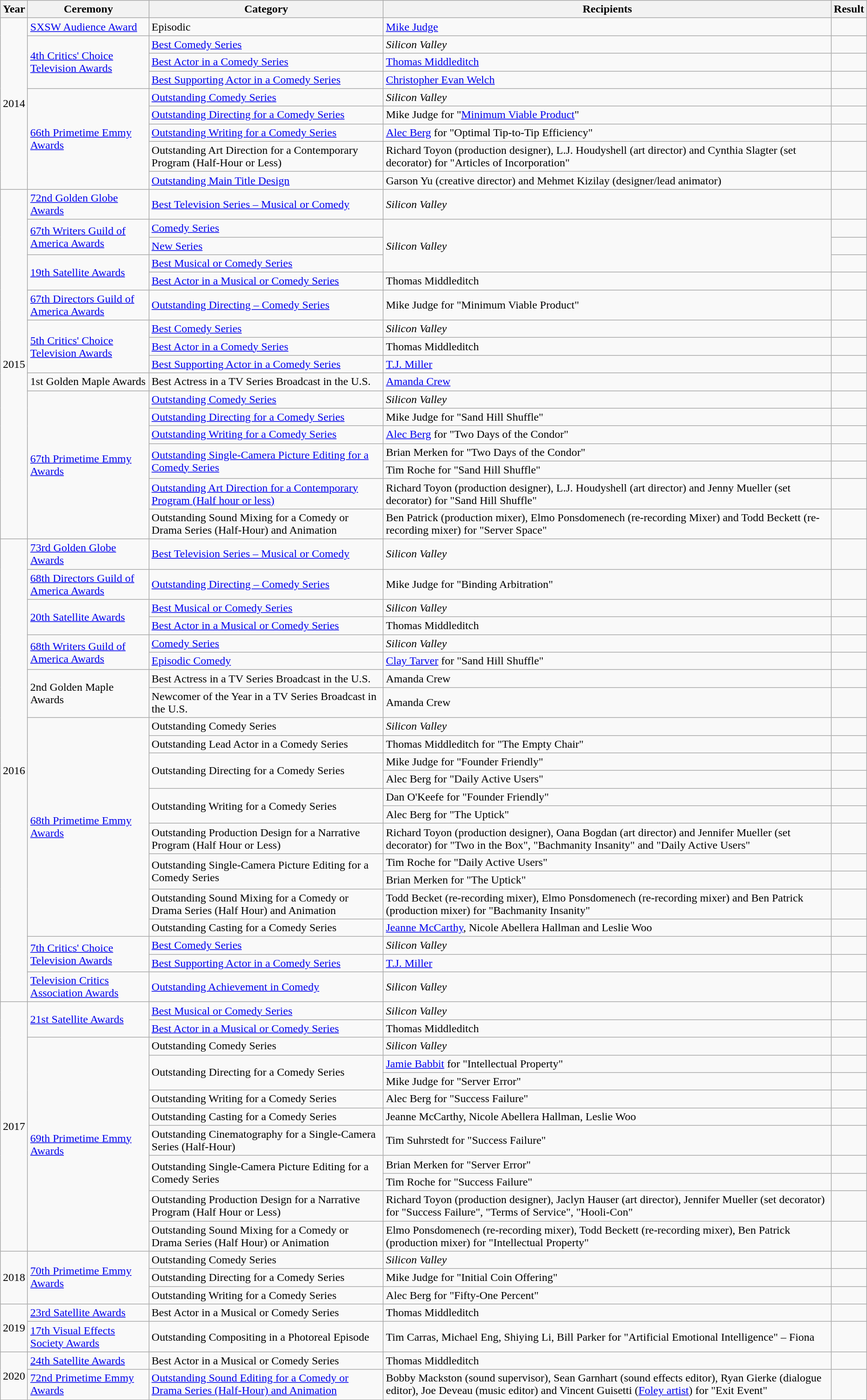<table class="wikitable sortable">
<tr>
<th align="left">Year</th>
<th align="left">Ceremony</th>
<th align="left">Category</th>
<th align="left">Recipients</th>
<th align="left">Result</th>
</tr>
<tr>
<td rowspan="9" style="text-align:center;">2014</td>
<td><a href='#'>SXSW Audience Award</a></td>
<td>Episodic</td>
<td><a href='#'>Mike Judge</a></td>
<td></td>
</tr>
<tr>
<td rowspan="3"><a href='#'>4th Critics' Choice Television Awards</a></td>
<td><a href='#'>Best Comedy Series</a></td>
<td><em>Silicon Valley</em></td>
<td></td>
</tr>
<tr>
<td><a href='#'>Best Actor in a Comedy Series</a></td>
<td><a href='#'>Thomas Middleditch</a></td>
<td></td>
</tr>
<tr>
<td><a href='#'>Best Supporting Actor in a Comedy Series</a></td>
<td><a href='#'>Christopher Evan Welch</a></td>
<td></td>
</tr>
<tr>
<td rowspan="5"><a href='#'>66th Primetime Emmy Awards</a></td>
<td><a href='#'>Outstanding Comedy Series</a></td>
<td><em>Silicon Valley</em></td>
<td></td>
</tr>
<tr>
<td><a href='#'>Outstanding Directing for a Comedy Series</a></td>
<td>Mike Judge for "<a href='#'>Minimum Viable Product</a>"</td>
<td></td>
</tr>
<tr>
<td><a href='#'>Outstanding Writing for a Comedy Series</a></td>
<td><a href='#'>Alec Berg</a> for "Optimal Tip-to-Tip Efficiency"</td>
<td></td>
</tr>
<tr>
<td>Outstanding Art Direction for a Contemporary Program (Half-Hour or Less)</td>
<td>Richard Toyon (production designer), L.J. Houdyshell (art director) and Cynthia Slagter (set decorator) for "Articles of Incorporation"</td>
<td></td>
</tr>
<tr>
<td><a href='#'>Outstanding Main Title Design</a></td>
<td>Garson Yu (creative director) and Mehmet Kizilay (designer/lead animator)</td>
<td></td>
</tr>
<tr>
<td rowspan="17" style="text-align:center;">2015</td>
<td><a href='#'>72nd Golden Globe Awards</a></td>
<td><a href='#'>Best Television Series – Musical or Comedy</a></td>
<td><em>Silicon Valley</em></td>
<td></td>
</tr>
<tr>
<td rowspan="2"><a href='#'>67th Writers Guild of America Awards</a></td>
<td><a href='#'>Comedy Series</a></td>
<td rowspan="3"><em>Silicon Valley</em></td>
<td></td>
</tr>
<tr>
<td><a href='#'>New Series</a></td>
<td></td>
</tr>
<tr>
<td rowspan="2"><a href='#'>19th Satellite Awards</a></td>
<td><a href='#'>Best Musical or Comedy Series</a></td>
<td></td>
</tr>
<tr>
<td><a href='#'>Best Actor in a Musical or Comedy Series</a></td>
<td>Thomas Middleditch</td>
<td></td>
</tr>
<tr>
<td><a href='#'>67th Directors Guild of America Awards</a></td>
<td><a href='#'>Outstanding Directing – Comedy Series</a></td>
<td>Mike Judge for "Minimum Viable Product"</td>
<td></td>
</tr>
<tr>
<td rowspan="3"><a href='#'>5th Critics' Choice Television Awards</a></td>
<td><a href='#'>Best Comedy Series</a></td>
<td><em>Silicon Valley</em></td>
<td></td>
</tr>
<tr>
<td><a href='#'>Best Actor in a Comedy Series</a></td>
<td>Thomas Middleditch</td>
<td></td>
</tr>
<tr>
<td><a href='#'>Best Supporting Actor in a Comedy Series</a></td>
<td><a href='#'>T.J. Miller</a></td>
<td></td>
</tr>
<tr>
<td>1st Golden Maple Awards</td>
<td>Best Actress in a TV Series Broadcast in the U.S.</td>
<td><a href='#'>Amanda Crew</a></td>
<td></td>
</tr>
<tr>
<td rowspan="7"><a href='#'>67th Primetime Emmy Awards</a></td>
<td><a href='#'>Outstanding Comedy Series</a></td>
<td><em>Silicon Valley</em></td>
<td></td>
</tr>
<tr>
<td><a href='#'>Outstanding Directing for a Comedy Series</a></td>
<td>Mike Judge for "Sand Hill Shuffle"</td>
<td></td>
</tr>
<tr>
<td><a href='#'>Outstanding Writing for a Comedy Series</a></td>
<td><a href='#'>Alec Berg</a> for "Two Days of the Condor"</td>
<td></td>
</tr>
<tr>
<td rowspan="2"><a href='#'>Outstanding Single-Camera Picture Editing for a Comedy Series</a></td>
<td>Brian Merken for "Two Days of the Condor"</td>
<td></td>
</tr>
<tr>
<td>Tim Roche for "Sand Hill Shuffle"</td>
<td></td>
</tr>
<tr>
<td><a href='#'>Outstanding Art Direction for a Contemporary Program (Half hour or less)</a></td>
<td>Richard Toyon (production designer), L.J. Houdyshell (art director) and Jenny Mueller (set decorator) for "Sand Hill Shuffle"</td>
<td></td>
</tr>
<tr>
<td>Outstanding Sound Mixing for a Comedy or Drama Series (Half-Hour) and Animation</td>
<td>Ben Patrick (production mixer), Elmo Ponsdomenech (re-recording Mixer) and Todd Beckett (re-recording mixer) for "Server Space"</td>
<td></td>
</tr>
<tr>
<td rowspan="22" style="text-align:center;">2016</td>
<td><a href='#'>73rd Golden Globe Awards</a></td>
<td><a href='#'>Best Television Series – Musical or Comedy</a></td>
<td><em>Silicon Valley</em></td>
<td></td>
</tr>
<tr>
<td><a href='#'>68th Directors Guild of America Awards</a></td>
<td><a href='#'>Outstanding Directing – Comedy Series</a></td>
<td>Mike Judge for "Binding Arbitration"</td>
<td></td>
</tr>
<tr>
<td rowspan="2"><a href='#'>20th Satellite Awards</a></td>
<td><a href='#'>Best Musical or Comedy Series</a></td>
<td><em>Silicon Valley</em></td>
<td></td>
</tr>
<tr>
<td><a href='#'>Best Actor in a Musical or Comedy Series</a></td>
<td>Thomas Middleditch</td>
<td></td>
</tr>
<tr>
<td rowspan="2"><a href='#'>68th Writers Guild of America Awards</a></td>
<td><a href='#'>Comedy Series</a></td>
<td><em>Silicon Valley</em></td>
<td></td>
</tr>
<tr>
<td><a href='#'>Episodic Comedy</a></td>
<td><a href='#'>Clay Tarver</a> for "Sand Hill Shuffle"</td>
<td></td>
</tr>
<tr>
<td rowspan="2">2nd Golden Maple Awards</td>
<td>Best Actress in a TV Series Broadcast in the U.S.</td>
<td>Amanda Crew</td>
<td></td>
</tr>
<tr>
<td>Newcomer of the Year in a TV Series Broadcast in the U.S.</td>
<td>Amanda Crew</td>
<td></td>
</tr>
<tr>
<td rowspan="11"><a href='#'>68th Primetime Emmy Awards</a></td>
<td>Outstanding Comedy Series</td>
<td><em>Silicon Valley</em></td>
<td></td>
</tr>
<tr>
<td>Outstanding Lead Actor in a Comedy Series</td>
<td>Thomas Middleditch for "The Empty Chair"</td>
<td></td>
</tr>
<tr>
<td rowspan="2">Outstanding Directing for a Comedy Series</td>
<td>Mike Judge for "Founder Friendly"</td>
<td></td>
</tr>
<tr>
<td>Alec Berg for "Daily Active Users"</td>
<td></td>
</tr>
<tr>
<td rowspan="2">Outstanding Writing for a Comedy Series</td>
<td>Dan O'Keefe for "Founder Friendly"</td>
<td></td>
</tr>
<tr>
<td>Alec Berg for "The Uptick"</td>
<td></td>
</tr>
<tr>
<td>Outstanding Production Design for a Narrative Program (Half Hour or Less)</td>
<td>Richard Toyon (production designer), Oana Bogdan (art director) and Jennifer Mueller (set decorator) for "Two in the Box", "Bachmanity Insanity" and "Daily Active Users"</td>
<td></td>
</tr>
<tr>
<td rowspan="2">Outstanding Single-Camera Picture Editing for a Comedy Series</td>
<td>Tim Roche for "Daily Active Users"</td>
<td></td>
</tr>
<tr>
<td>Brian Merken for "The Uptick"</td>
<td></td>
</tr>
<tr>
<td>Outstanding Sound Mixing for a Comedy or Drama Series (Half Hour) and Animation</td>
<td>Todd Becket (re-recording mixer), Elmo Ponsdomenech (re-recording mixer) and Ben Patrick (production mixer) for "Bachmanity Insanity"</td>
<td></td>
</tr>
<tr>
<td>Outstanding Casting for a Comedy Series</td>
<td><a href='#'>Jeanne McCarthy</a>, Nicole Abellera Hallman and Leslie Woo</td>
<td></td>
</tr>
<tr>
<td rowspan="2"><a href='#'>7th Critics' Choice Television Awards</a></td>
<td><a href='#'>Best Comedy Series</a></td>
<td><em>Silicon Valley</em></td>
<td></td>
</tr>
<tr>
<td><a href='#'>Best Supporting Actor in a Comedy Series</a></td>
<td><a href='#'>T.J. Miller</a></td>
<td></td>
</tr>
<tr>
<td><a href='#'>Television Critics Association Awards</a></td>
<td><a href='#'>Outstanding Achievement in Comedy</a></td>
<td><em>Silicon Valley</em></td>
<td></td>
</tr>
<tr>
<td rowspan="12" style="text-align:center;">2017</td>
<td rowspan="2"><a href='#'>21st Satellite Awards</a></td>
<td><a href='#'>Best Musical or Comedy Series</a></td>
<td><em>Silicon Valley</em></td>
<td></td>
</tr>
<tr>
<td><a href='#'>Best Actor in a Musical or Comedy Series</a></td>
<td>Thomas Middleditch</td>
<td></td>
</tr>
<tr>
<td rowspan="10"><a href='#'>69th Primetime Emmy Awards</a></td>
<td>Outstanding Comedy Series</td>
<td><em>Silicon Valley</em></td>
<td></td>
</tr>
<tr>
<td rowspan="2">Outstanding Directing for a Comedy Series</td>
<td><a href='#'>Jamie Babbit</a> for "Intellectual Property"</td>
<td></td>
</tr>
<tr>
<td>Mike Judge for "Server Error"</td>
<td></td>
</tr>
<tr>
<td>Outstanding Writing for a Comedy Series</td>
<td>Alec Berg for "Success Failure"</td>
<td></td>
</tr>
<tr>
<td>Outstanding Casting for a Comedy Series</td>
<td>Jeanne McCarthy, Nicole Abellera Hallman, Leslie Woo</td>
<td></td>
</tr>
<tr>
<td>Outstanding Cinematography for a Single-Camera Series (Half-Hour)</td>
<td>Tim Suhrstedt for "Success Failure"</td>
<td></td>
</tr>
<tr>
<td rowspan="2">Outstanding Single-Camera Picture Editing for a Comedy Series</td>
<td>Brian Merken for "Server Error"</td>
<td></td>
</tr>
<tr>
<td>Tim Roche for "Success Failure"</td>
<td></td>
</tr>
<tr>
<td>Outstanding Production Design for a Narrative Program (Half Hour or Less)</td>
<td>Richard Toyon (production designer), Jaclyn Hauser (art director), Jennifer Mueller (set decorator) for "Success Failure", "Terms of Service", "Hooli-Con"</td>
<td></td>
</tr>
<tr>
<td>Outstanding Sound Mixing for a Comedy or Drama Series (Half Hour) or Animation</td>
<td>Elmo Ponsdomenech (re-recording mixer), Todd Beckett (re-recording mixer), Ben Patrick (production mixer) for "Intellectual Property"</td>
<td></td>
</tr>
<tr>
<td rowspan="3" style="text-align:center;">2018</td>
<td rowspan="3"><a href='#'>70th Primetime Emmy Awards</a></td>
<td>Outstanding Comedy Series</td>
<td><em>Silicon Valley</em></td>
<td></td>
</tr>
<tr>
<td>Outstanding Directing for a Comedy Series</td>
<td>Mike Judge for "Initial Coin Offering"</td>
<td></td>
</tr>
<tr>
<td>Outstanding Writing for a Comedy Series</td>
<td>Alec Berg for "Fifty-One Percent"</td>
<td></td>
</tr>
<tr>
<td rowspan="2" style="text-align:center;">2019</td>
<td><a href='#'>23rd Satellite Awards</a></td>
<td>Best Actor in a Musical or Comedy Series</td>
<td>Thomas Middleditch</td>
<td></td>
</tr>
<tr>
<td><a href='#'>17th Visual Effects Society Awards</a></td>
<td>Outstanding Compositing in a Photoreal Episode</td>
<td>Tim Carras, Michael Eng, Shiying Li, Bill Parker for "Artificial Emotional Intelligence" – Fiona</td>
<td></td>
</tr>
<tr>
<td rowspan="2" style="text-align:center;">2020</td>
<td><a href='#'>24th Satellite Awards</a></td>
<td>Best Actor in a Musical or Comedy Series</td>
<td>Thomas Middleditch</td>
<td></td>
</tr>
<tr>
<td><a href='#'>72nd Primetime Emmy Awards</a></td>
<td><a href='#'>Outstanding Sound Editing for a Comedy or Drama Series (Half-Hour) and Animation</a></td>
<td>Bobby Mackston (sound supervisor), Sean Garnhart (sound effects editor), Ryan Gierke (dialogue editor), Joe Deveau (music editor) and Vincent Guisetti (<a href='#'>Foley artist</a>) for "Exit Event"</td>
<td></td>
</tr>
</table>
